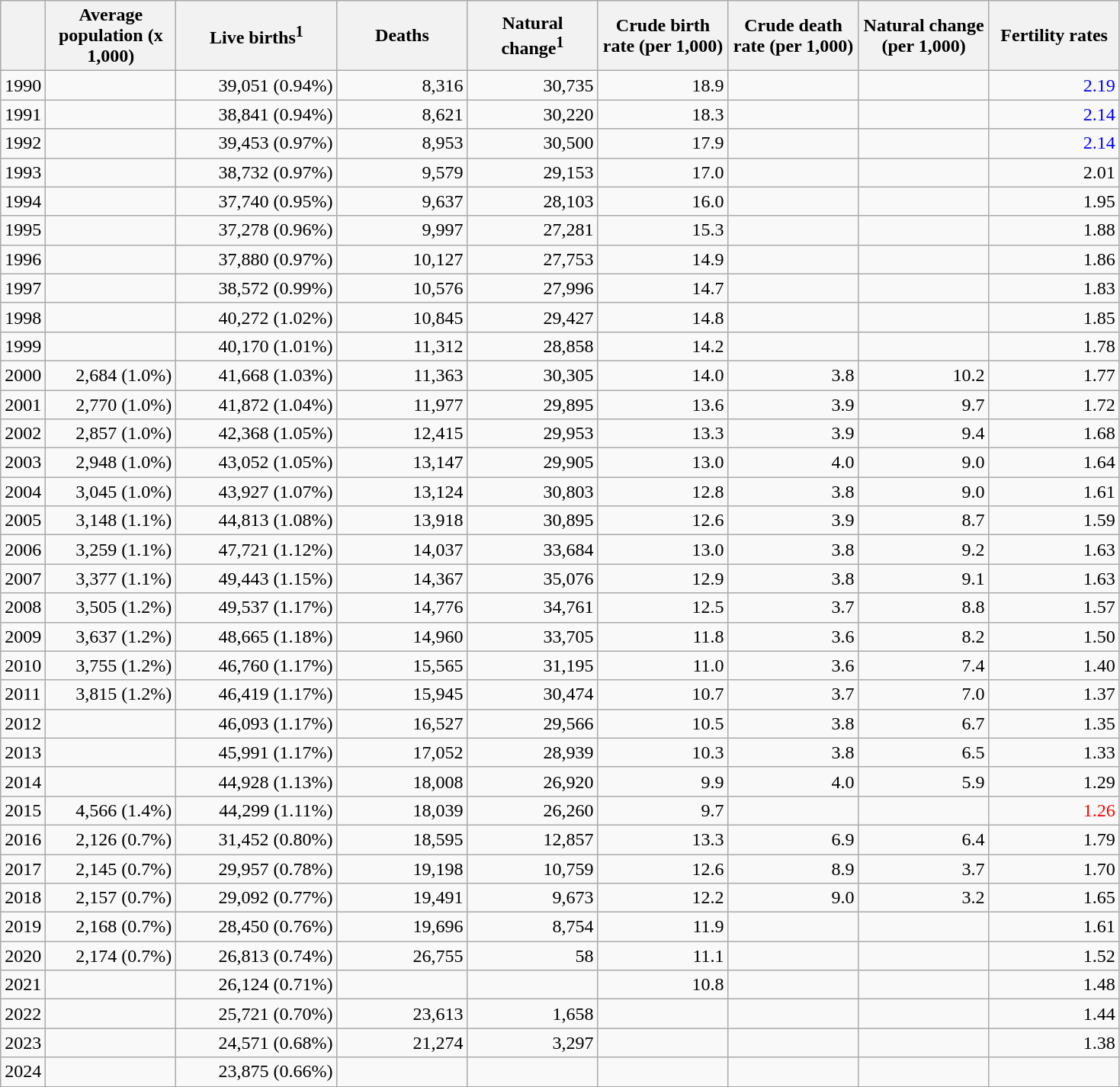<table class="wikitable">
<tr>
<th></th>
<th style="width:80pt;">Average population (x 1,000)</th>
<th style="width:100pt;">Live births<sup>1</sup></th>
<th style="width:80pt;">Deaths</th>
<th style="width:80pt;">Natural change<sup>1</sup></th>
<th style="width:80pt;">Crude birth rate (per 1,000)</th>
<th style="width:80pt;">Crude death rate (per 1,000)</th>
<th style="width:80pt;">Natural change (per 1,000)</th>
<th style="width:80pt;">Fertility rates</th>
</tr>
<tr>
<td>1990</td>
<td style="text-align:right;"></td>
<td style="text-align:right;">39,051 (0.94%)</td>
<td style="text-align:right;">8,316</td>
<td style="text-align:right;">30,735</td>
<td style="text-align:right;">18.9</td>
<td style="text-align:right;"></td>
<td style="text-align:right;"></td>
<td style="text-align:right; color:blue;">2.19</td>
</tr>
<tr>
<td>1991</td>
<td style="text-align:right;"></td>
<td style="text-align:right;">38,841 (0.94%)</td>
<td style="text-align:right;">8,621</td>
<td style="text-align:right;">30,220</td>
<td style="text-align:right;">18.3</td>
<td style="text-align:right;"></td>
<td style="text-align:right;"></td>
<td style="text-align:right; color:blue;">2.14</td>
</tr>
<tr>
<td>1992</td>
<td style="text-align:right;"></td>
<td style="text-align:right;">39,453 (0.97%)</td>
<td style="text-align:right;">8,953</td>
<td style="text-align:right;">30,500</td>
<td style="text-align:right;">17.9</td>
<td style="text-align:right;"></td>
<td style="text-align:right;"></td>
<td style="text-align:right; color:blue;">2.14</td>
</tr>
<tr>
<td>1993</td>
<td style="text-align:right;"></td>
<td style="text-align:right;">38,732 (0.97%)</td>
<td style="text-align:right;">9,579</td>
<td style="text-align:right;">29,153</td>
<td style="text-align:right;">17.0</td>
<td style="text-align:right;"></td>
<td style="text-align:right;"></td>
<td style="text-align:right;">2.01</td>
</tr>
<tr>
<td>1994</td>
<td style="text-align:right;"></td>
<td style="text-align:right;">37,740 (0.95%)</td>
<td style="text-align:right;">9,637</td>
<td style="text-align:right;">28,103</td>
<td style="text-align:right;">16.0</td>
<td style="text-align:right;"></td>
<td style="text-align:right;"></td>
<td style="text-align:right;">1.95</td>
</tr>
<tr>
<td>1995</td>
<td style="text-align:right;"></td>
<td style="text-align:right">37,278 (0.96%)</td>
<td style="text-align:right;">9,997</td>
<td style="text-align:right;">27,281</td>
<td style="text-align:right;">15.3</td>
<td style="text-align:right;"></td>
<td style="text-align:right;"></td>
<td style="text-align:right;">1.88</td>
</tr>
<tr>
<td>1996</td>
<td style="text-align:right;"></td>
<td style="text-align:right;">37,880 (0.97%)</td>
<td style="text-align:right;">10,127</td>
<td style="text-align:right;">27,753</td>
<td style="text-align:right;">14.9</td>
<td style="text-align:right;"></td>
<td style="text-align:right;"></td>
<td style="text-align:right;">1.86</td>
</tr>
<tr>
<td>1997</td>
<td style="text-align:right;"></td>
<td style="text-align:right;">38,572 (0.99%)</td>
<td style="text-align:right;">10,576</td>
<td style="text-align:right;">27,996</td>
<td style="text-align:right;">14.7</td>
<td style="text-align:right;"></td>
<td style="text-align:right;"></td>
<td style="text-align:right;">1.83</td>
</tr>
<tr>
<td>1998</td>
<td style="text-align:right;"></td>
<td style="text-align:right;">40,272 (1.02%)</td>
<td style="text-align:right;">10,845</td>
<td style="text-align:right;">29,427</td>
<td style="text-align:right;">14.8</td>
<td style="text-align:right;"></td>
<td style="text-align:right;"></td>
<td style="text-align:right;">1.85</td>
</tr>
<tr>
<td>1999</td>
<td style="text-align:right;"></td>
<td style="text-align:right;">40,170 (1.01%)</td>
<td style="text-align:right;">11,312</td>
<td style="text-align:right;">28,858</td>
<td style="text-align:right;">14.2</td>
<td style="text-align:right;"></td>
<td style="text-align:right;"></td>
<td style="text-align:right;">1.78</td>
</tr>
<tr>
<td>2000</td>
<td style="text-align:right;">2,684 (1.0%)</td>
<td style="text-align:right;">41,668 (1.03%)</td>
<td style="text-align:right;">11,363</td>
<td style="text-align:right;">30,305</td>
<td style="text-align:right;">14.0</td>
<td style="text-align:right;">3.8</td>
<td style="text-align:right;">10.2</td>
<td style="text-align:right;">1.77</td>
</tr>
<tr>
<td>2001</td>
<td style="text-align:right;">2,770 (1.0%)</td>
<td style="text-align:right;">41,872 (1.04%)</td>
<td style="text-align:right;">11,977</td>
<td style="text-align:right;">29,895</td>
<td style="text-align:right;">13.6</td>
<td style="text-align:right;">3.9</td>
<td style="text-align:right;">9.7</td>
<td style="text-align:right;">1.72</td>
</tr>
<tr>
<td>2002</td>
<td style="text-align:right;">2,857 (1.0%)</td>
<td style="text-align:right;">42,368 (1.05%)</td>
<td style="text-align:right;">12,415</td>
<td style="text-align:right;">29,953</td>
<td style="text-align:right;">13.3</td>
<td style="text-align:right;">3.9</td>
<td style="text-align:right;">9.4</td>
<td style="text-align:right;">1.68</td>
</tr>
<tr>
<td>2003</td>
<td style="text-align:right;">2,948 (1.0%)</td>
<td style="text-align:right;">43,052 (1.05%)</td>
<td style="text-align:right;">13,147</td>
<td style="text-align:right;">29,905</td>
<td style="text-align:right;">13.0</td>
<td style="text-align:right;">4.0</td>
<td style="text-align:right;">9.0</td>
<td style="text-align:right;">1.64</td>
</tr>
<tr>
<td>2004</td>
<td style="text-align:right;">3,045 (1.0%)</td>
<td style="text-align:right;">43,927 (1.07%)</td>
<td style="text-align:right;">13,124</td>
<td style="text-align:right;">30,803</td>
<td style="text-align:right;">12.8</td>
<td style="text-align:right;">3.8</td>
<td style="text-align:right;">9.0</td>
<td style="text-align:right;">1.61</td>
</tr>
<tr>
<td>2005</td>
<td style="text-align:right;">3,148 (1.1%)</td>
<td style="text-align:right;">44,813 (1.08%)</td>
<td style="text-align:right;">13,918</td>
<td style="text-align:right;">30,895</td>
<td style="text-align:right;">12.6</td>
<td style="text-align:right;">3.9</td>
<td style="text-align:right;">8.7</td>
<td style="text-align:right;">1.59</td>
</tr>
<tr>
<td>2006</td>
<td style="text-align:right;">3,259 (1.1%)</td>
<td style="text-align:right;">47,721 (1.12%)</td>
<td style="text-align:right;">14,037</td>
<td style="text-align:right;">33,684</td>
<td style="text-align:right;">13.0</td>
<td style="text-align:right;">3.8</td>
<td style="text-align:right;">9.2</td>
<td style="text-align:right;">1.63</td>
</tr>
<tr>
<td>2007</td>
<td style="text-align:right;">3,377 (1.1%)</td>
<td style="text-align:right;">49,443 (1.15%)</td>
<td style="text-align:right;">14,367</td>
<td style="text-align:right;">35,076</td>
<td style="text-align:right;">12.9</td>
<td style="text-align:right;">3.8</td>
<td style="text-align:right;">9.1</td>
<td style="text-align:right;">1.63</td>
</tr>
<tr>
<td>2008</td>
<td style="text-align:right;">3,505 (1.2%)</td>
<td style="text-align:right;">49,537 (1.17%)</td>
<td style="text-align:right;">14,776</td>
<td style="text-align:right;">34,761</td>
<td style="text-align:right;">12.5</td>
<td style="text-align:right;">3.7</td>
<td style="text-align:right;">8.8</td>
<td style="text-align:right;">1.57</td>
</tr>
<tr>
<td>2009</td>
<td style="text-align:right;">3,637 (1.2%)</td>
<td style="text-align:right;">48,665 (1.18%)</td>
<td style="text-align:right;">14,960</td>
<td style="text-align:right;">33,705</td>
<td style="text-align:right;">11.8</td>
<td style="text-align:right;">3.6</td>
<td style="text-align:right;">8.2</td>
<td style="text-align:right;">1.50</td>
</tr>
<tr>
<td>2010</td>
<td style="text-align:right;">3,755 (1.2%)</td>
<td style="text-align:right;">46,760 (1.17%)</td>
<td style="text-align:right;">15,565</td>
<td style="text-align:right;">31,195</td>
<td style="text-align:right;">11.0</td>
<td style="text-align:right;">3.6</td>
<td style="text-align:right;">7.4</td>
<td style="text-align:right;">1.40</td>
</tr>
<tr>
<td>2011</td>
<td style="text-align:right;">3,815 (1.2%)</td>
<td style="text-align:right;">46,419 (1.17%)</td>
<td style="text-align:right;">15,945</td>
<td style="text-align:right;">30,474</td>
<td style="text-align:right;">10.7</td>
<td style="text-align:right;">3.7</td>
<td style="text-align:right;">7.0</td>
<td style="text-align:right;">1.37</td>
</tr>
<tr>
<td>2012</td>
<td style="text-align:right;"></td>
<td style="text-align:right;">46,093 (1.17%)</td>
<td style="text-align:right;">16,527</td>
<td style="text-align:right;">29,566</td>
<td style="text-align:right;">10.5</td>
<td style="text-align:right;">3.8</td>
<td style="text-align:right;">6.7</td>
<td style="text-align:right;">1.35</td>
</tr>
<tr>
<td>2013</td>
<td style="text-align:right;"></td>
<td style="text-align:right;">45,991 (1.17%)</td>
<td style="text-align:right;">17,052</td>
<td style="text-align:right;">28,939</td>
<td style="text-align:right;">10.3</td>
<td style="text-align:right;">3.8</td>
<td style="text-align:right;">6.5</td>
<td style="text-align:right;">1.33</td>
</tr>
<tr>
<td>2014</td>
<td style="text-align:right;"></td>
<td style="text-align:right;">44,928 (1.13%)</td>
<td style="text-align:right;">18,008</td>
<td style="text-align:right;">26,920</td>
<td style="text-align:right;">9.9</td>
<td style="text-align:right;">4.0</td>
<td style="text-align:right;">5.9</td>
<td style="text-align:right;">1.29</td>
</tr>
<tr>
<td>2015</td>
<td style="text-align:right;">4,566 (1.4%)</td>
<td style="text-align:right;">44,299 (1.11%)</td>
<td style="text-align:right;">18,039</td>
<td style="text-align:right;">26,260</td>
<td style="text-align:right;">9.7</td>
<td style="text-align:right;"></td>
<td style="text-align:right;"></td>
<td style="text-align:right; color:red;">1.26</td>
</tr>
<tr>
<td>2016</td>
<td style="text-align:right;">2,126 (0.7%)</td>
<td style="text-align:right;">31,452 (0.80%)</td>
<td style="text-align:right;">18,595</td>
<td style="text-align:right;">12,857</td>
<td style="text-align:right;">13.3</td>
<td style="text-align:right;">6.9</td>
<td style="text-align:right;">6.4</td>
<td style="text-align:right;">1.79</td>
</tr>
<tr>
<td>2017</td>
<td style="text-align:right;">2,145 (0.7%)</td>
<td style="text-align:right;">29,957 (0.78%)</td>
<td style="text-align:right;">19,198</td>
<td style="text-align:right;">10,759</td>
<td style="text-align:right;">12.6</td>
<td style="text-align:right;">8.9</td>
<td style="text-align:right;">3.7</td>
<td style="text-align:right;">1.70</td>
</tr>
<tr>
<td>2018</td>
<td style="text-align:right;">2,157 (0.7%)</td>
<td style="text-align:right;">29,092 (0.77%)</td>
<td style="text-align:right;">19,491</td>
<td style="text-align:right;">9,673</td>
<td style="text-align:right;">12.2</td>
<td style="text-align:right;">9.0</td>
<td style="text-align:right;">3.2</td>
<td style="text-align:right;">1.65</td>
</tr>
<tr>
<td>2019</td>
<td style="text-align:right;">2,168 (0.7%)</td>
<td style="text-align:right;">28,450 (0.76%)</td>
<td style="text-align:right;">19,696</td>
<td style="text-align:right;">8,754</td>
<td style="text-align:right;">11.9</td>
<td style="text-align:right;"></td>
<td style="text-align:right;"></td>
<td style="text-align:right;">1.61</td>
</tr>
<tr>
<td>2020</td>
<td style="text-align:right;">2,174 (0.7%)</td>
<td style="text-align:right;">26,813 (0.74%)</td>
<td style="text-align:right;">26,755</td>
<td style="text-align:right;">58</td>
<td style="text-align:right;">11.1</td>
<td style="text-align:right;"></td>
<td style="text-align:right;"></td>
<td style="text-align:right;">1.52</td>
</tr>
<tr>
<td>2021</td>
<td style="text-align:right;"></td>
<td style="text-align:right;">26,124 (0.71%)</td>
<td style="text-align:right;"></td>
<td style="text-align:right;"></td>
<td style="text-align:right;">10.8</td>
<td style="text-align:right;"></td>
<td style="text-align:right;"></td>
<td style="text-align:right;">1.48</td>
</tr>
<tr>
<td>2022</td>
<td style="text-align:right;"></td>
<td style="text-align:right;">25,721 (0.70%)</td>
<td style="text-align:right;">23,613</td>
<td style="text-align:right;">1,658</td>
<td style="text-align:right;"></td>
<td style="text-align:right;"></td>
<td style="color:red; text-align:right;"></td>
<td style="text-align:right;">1.44</td>
</tr>
<tr>
<td>2023</td>
<td style="text-align:right;"></td>
<td style="text-align:right;">24,571 (0.68%)</td>
<td style="text-align:right;">21,274</td>
<td style="text-align:right;">3,297</td>
<td style="text-align:right;"></td>
<td style="text-align:right;"></td>
<td style="color:red; text-align:right;"></td>
<td style="text-align:right;">1.38</td>
</tr>
<tr>
<td>2024</td>
<td style="text-align:right;"></td>
<td style="text-align:right;">23,875 (0.66%)</td>
<td style="text-align:right;"></td>
<td style="text-align:right;"></td>
<td style="text-align:right;"></td>
<td style="text-align:right;"></td>
<td style="color:red; text-align:right;"></td>
<td style="text-align:right;"></td>
</tr>
</table>
